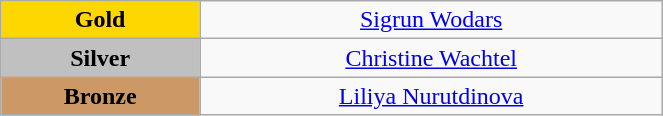<table class="wikitable" style="text-align:center; " width="35%">
<tr>
<td bgcolor="gold"><strong>Gold</strong></td>
<td><a href='#'>Sigrun Wodars</a><br>  <small><em></em></small></td>
</tr>
<tr>
<td bgcolor="silver"><strong>Silver</strong></td>
<td><a href='#'>Christine Wachtel</a><br>  <small><em></em></small></td>
</tr>
<tr>
<td bgcolor="CC9966"><strong>Bronze</strong></td>
<td><a href='#'>Liliya Nurutdinova</a><br>  <small><em></em></small></td>
</tr>
</table>
